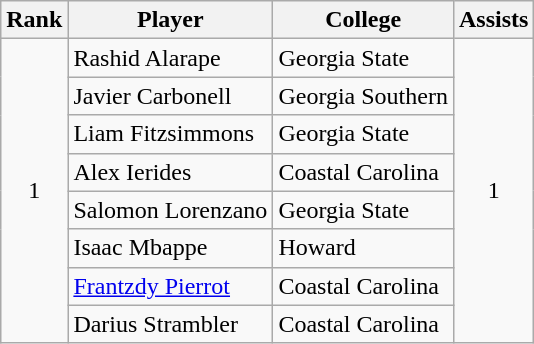<table class="wikitable" style="text-align:center">
<tr>
<th>Rank</th>
<th>Player</th>
<th>College</th>
<th>Assists</th>
</tr>
<tr>
<td rowspan="8">1</td>
<td align=left> Rashid Alarape</td>
<td align=left>Georgia State</td>
<td rowspan="8">1</td>
</tr>
<tr>
<td align=left> Javier Carbonell</td>
<td align=left>Georgia Southern</td>
</tr>
<tr>
<td align=left> Liam Fitzsimmons</td>
<td align=left>Georgia State</td>
</tr>
<tr>
<td align=left> Alex Ierides</td>
<td align=left>Coastal Carolina</td>
</tr>
<tr>
<td align=left> Salomon Lorenzano</td>
<td align=left>Georgia State</td>
</tr>
<tr>
<td align=left> Isaac Mbappe</td>
<td align=left>Howard</td>
</tr>
<tr>
<td align=left> <a href='#'>Frantzdy Pierrot</a></td>
<td align=left>Coastal Carolina</td>
</tr>
<tr>
<td align=left> Darius Strambler</td>
<td align=left>Coastal Carolina</td>
</tr>
</table>
